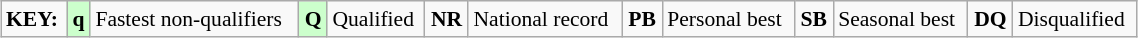<table class="wikitable" style="margin:0.5em auto; font-size:90%;position:relative;" width=60%>
<tr>
<td><strong>KEY:</strong></td>
<td bgcolor=ccffcc align=center><strong>q</strong></td>
<td>Fastest non-qualifiers</td>
<td bgcolor=ccffcc align=center><strong>Q</strong></td>
<td>Qualified</td>
<td align=center><strong>NR</strong></td>
<td>National record</td>
<td align=center><strong>PB</strong></td>
<td>Personal best</td>
<td align=center><strong>SB</strong></td>
<td>Seasonal best</td>
<td align=center><strong>DQ</strong></td>
<td>Disqualified</td>
</tr>
</table>
